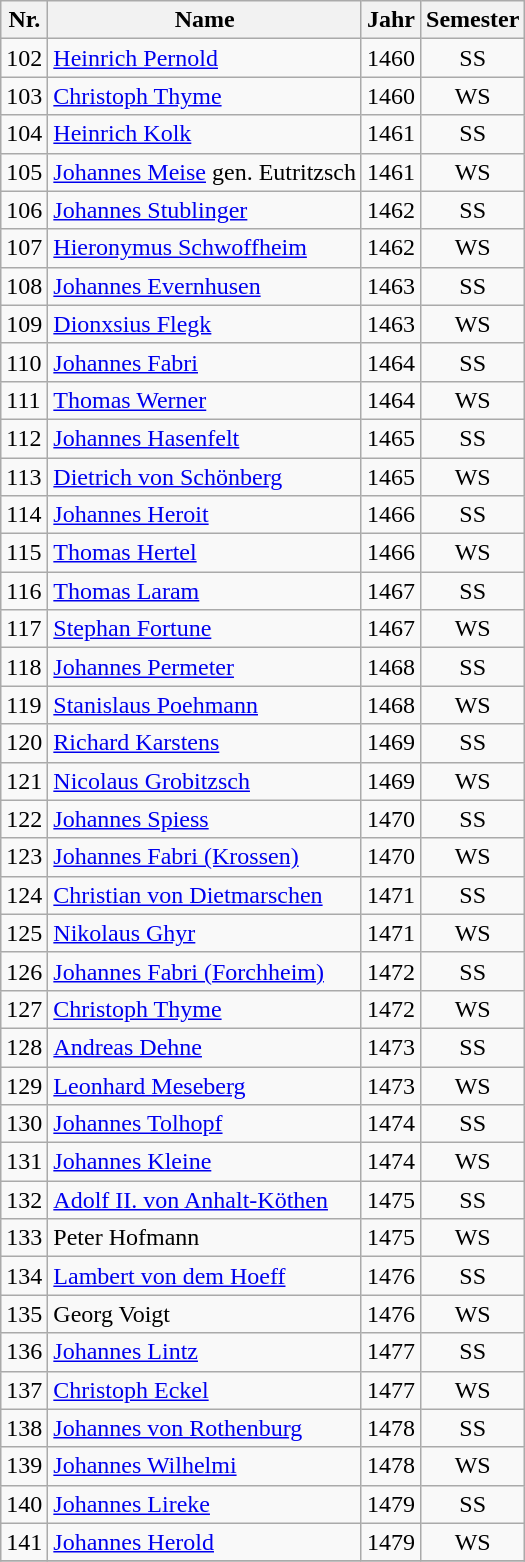<table class="wikitable">
<tr>
<th bgcolor="silver">Nr.</th>
<th bgcolor="silver">Name</th>
<th bgcolor="silver">Jahr</th>
<th bgcolor="silver">Semester</th>
</tr>
<tr>
<td>102</td>
<td><a href='#'>Heinrich Pernold</a></td>
<td>1460</td>
<td align="center">SS</td>
</tr>
<tr>
<td>103</td>
<td><a href='#'>Christoph Thyme</a></td>
<td>1460</td>
<td align="center">WS</td>
</tr>
<tr>
<td>104</td>
<td><a href='#'>Heinrich Kolk</a></td>
<td>1461</td>
<td align="center">SS</td>
</tr>
<tr>
<td>105</td>
<td><a href='#'>Johannes Meise</a> gen. Eutritzsch</td>
<td>1461</td>
<td align="center">WS</td>
</tr>
<tr>
<td>106</td>
<td><a href='#'>Johannes Stublinger</a></td>
<td>1462</td>
<td align="center">SS</td>
</tr>
<tr>
<td>107</td>
<td><a href='#'>Hieronymus Schwoffheim</a></td>
<td>1462</td>
<td align="center">WS</td>
</tr>
<tr>
<td>108</td>
<td><a href='#'>Johannes Evernhusen</a></td>
<td>1463</td>
<td align="center">SS</td>
</tr>
<tr>
<td>109</td>
<td><a href='#'>Dionxsius Flegk</a></td>
<td>1463</td>
<td align="center">WS</td>
</tr>
<tr>
<td>110</td>
<td><a href='#'>Johannes Fabri</a></td>
<td>1464</td>
<td align="center">SS</td>
</tr>
<tr>
<td>111</td>
<td><a href='#'>Thomas Werner</a></td>
<td>1464</td>
<td align="center">WS</td>
</tr>
<tr>
<td>112</td>
<td><a href='#'>Johannes Hasenfelt</a></td>
<td>1465</td>
<td align="center">SS</td>
</tr>
<tr>
<td>113</td>
<td><a href='#'>Dietrich von Schönberg</a></td>
<td>1465</td>
<td align="center">WS</td>
</tr>
<tr>
<td>114</td>
<td><a href='#'>Johannes Heroit</a></td>
<td>1466</td>
<td align="center">SS</td>
</tr>
<tr>
<td>115</td>
<td><a href='#'>Thomas Hertel</a></td>
<td>1466</td>
<td align="center">WS</td>
</tr>
<tr>
<td>116</td>
<td><a href='#'>Thomas Laram</a></td>
<td>1467</td>
<td align="center">SS</td>
</tr>
<tr>
<td>117</td>
<td><a href='#'>Stephan Fortune</a></td>
<td>1467</td>
<td align="center">WS</td>
</tr>
<tr>
<td>118</td>
<td><a href='#'>Johannes Permeter</a></td>
<td>1468</td>
<td align="center">SS</td>
</tr>
<tr>
<td>119</td>
<td><a href='#'>Stanislaus Poehmann</a></td>
<td>1468</td>
<td align="center">WS</td>
</tr>
<tr>
<td>120</td>
<td><a href='#'>Richard Karstens</a></td>
<td>1469</td>
<td align="center">SS</td>
</tr>
<tr>
<td>121</td>
<td><a href='#'>Nicolaus Grobitzsch</a></td>
<td>1469</td>
<td align="center">WS</td>
</tr>
<tr>
<td>122</td>
<td><a href='#'>Johannes Spiess</a></td>
<td>1470</td>
<td align="center">SS</td>
</tr>
<tr>
<td>123</td>
<td><a href='#'>Johannes Fabri (Krossen)</a></td>
<td>1470</td>
<td align="center">WS</td>
</tr>
<tr>
<td>124</td>
<td><a href='#'>Christian von Dietmarschen</a></td>
<td>1471</td>
<td align="center">SS</td>
</tr>
<tr>
<td>125</td>
<td><a href='#'>Nikolaus Ghyr</a></td>
<td>1471</td>
<td align="center">WS</td>
</tr>
<tr>
<td>126</td>
<td><a href='#'>Johannes Fabri (Forchheim)</a></td>
<td>1472</td>
<td align="center">SS</td>
</tr>
<tr>
<td>127</td>
<td><a href='#'>Christoph Thyme</a></td>
<td>1472</td>
<td align="center">WS</td>
</tr>
<tr>
<td>128</td>
<td><a href='#'>Andreas Dehne</a></td>
<td>1473</td>
<td align="center">SS</td>
</tr>
<tr>
<td>129</td>
<td><a href='#'>Leonhard Meseberg</a></td>
<td>1473</td>
<td align="center">WS</td>
</tr>
<tr>
<td>130</td>
<td><a href='#'>Johannes Tolhopf</a></td>
<td>1474</td>
<td align="center">SS</td>
</tr>
<tr>
<td>131</td>
<td><a href='#'>Johannes Kleine</a></td>
<td>1474</td>
<td align="center">WS</td>
</tr>
<tr>
<td>132</td>
<td><a href='#'>Adolf II. von Anhalt-Köthen</a></td>
<td>1475</td>
<td align="center">SS</td>
</tr>
<tr>
<td>133</td>
<td>Peter Hofmann</td>
<td>1475</td>
<td align="center">WS</td>
</tr>
<tr>
<td>134</td>
<td><a href='#'>Lambert von dem Hoeff</a></td>
<td>1476</td>
<td align="center">SS</td>
</tr>
<tr>
<td>135</td>
<td>Georg Voigt</td>
<td>1476</td>
<td align="center">WS</td>
</tr>
<tr>
<td>136</td>
<td><a href='#'>Johannes Lintz</a></td>
<td>1477</td>
<td align="center">SS</td>
</tr>
<tr>
<td>137</td>
<td><a href='#'>Christoph Eckel</a></td>
<td>1477</td>
<td align="center">WS</td>
</tr>
<tr>
<td>138</td>
<td><a href='#'>Johannes von Rothenburg</a></td>
<td>1478</td>
<td align="center">SS</td>
</tr>
<tr>
<td>139</td>
<td><a href='#'>Johannes Wilhelmi</a></td>
<td>1478</td>
<td align="center">WS</td>
</tr>
<tr>
<td>140</td>
<td><a href='#'>Johannes Lireke</a></td>
<td>1479</td>
<td align="center">SS</td>
</tr>
<tr>
<td>141</td>
<td><a href='#'>Johannes Herold</a></td>
<td>1479</td>
<td align="center">WS</td>
</tr>
<tr>
</tr>
</table>
